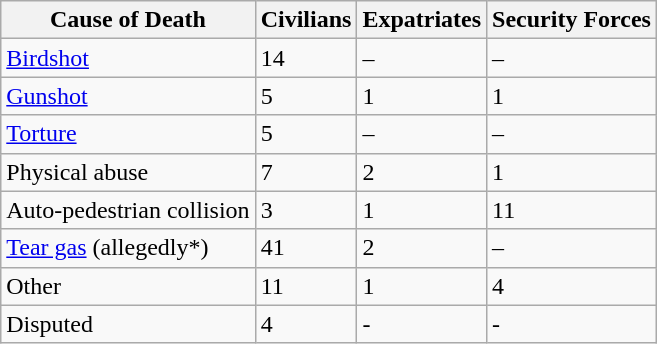<table class="wikitable sortable">
<tr>
<th>Cause of Death</th>
<th>Civilians</th>
<th>Expatriates</th>
<th>Security Forces</th>
</tr>
<tr>
<td><a href='#'>Birdshot</a></td>
<td>14</td>
<td>–</td>
<td>–</td>
</tr>
<tr>
<td><a href='#'>Gunshot</a></td>
<td>5</td>
<td>1</td>
<td>1</td>
</tr>
<tr>
<td><a href='#'>Torture</a></td>
<td>5</td>
<td>–</td>
<td>–</td>
</tr>
<tr>
<td>Physical abuse</td>
<td>7</td>
<td>2</td>
<td>1</td>
</tr>
<tr>
<td>Auto-pedestrian collision</td>
<td>3</td>
<td>1</td>
<td>11</td>
</tr>
<tr>
<td><a href='#'>Tear gas</a> (allegedly*)</td>
<td>41</td>
<td>2</td>
<td>–</td>
</tr>
<tr>
<td>Other</td>
<td>11</td>
<td>1</td>
<td>4</td>
</tr>
<tr>
<td>Disputed</td>
<td>4</td>
<td>-</td>
<td>-</td>
</tr>
</table>
